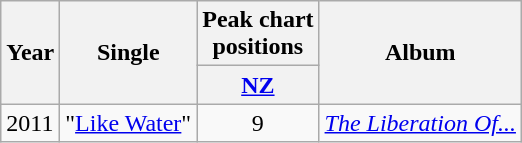<table class="wikitable">
<tr>
<th rowspan=2>Year</th>
<th rowspan=2>Single</th>
<th>Peak chart<br>positions</th>
<th rowspan=2>Album</th>
</tr>
<tr>
<th><a href='#'>NZ</a></th>
</tr>
<tr>
<td>2011</td>
<td>"<a href='#'>Like Water</a>"</td>
<td style="text-align:center;">9</td>
<td><em><a href='#'>The Liberation Of...</a></em></td>
</tr>
</table>
